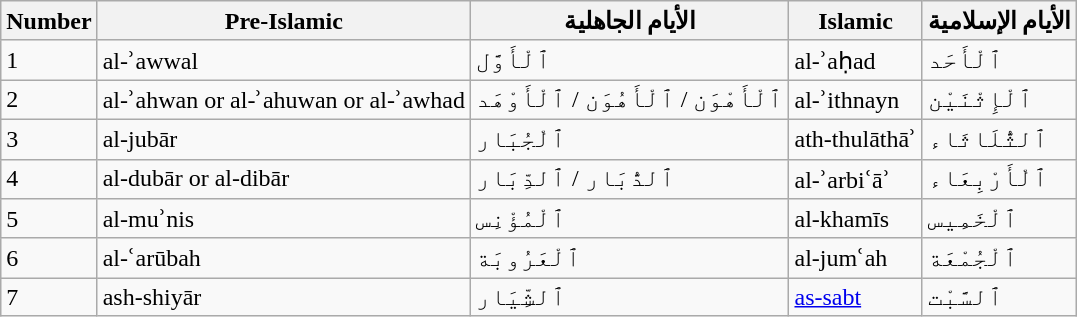<table class="sortable wikitable">
<tr>
<th>Number</th>
<th>Pre-Islamic</th>
<th>الأيام الجاهلية</th>
<th>Islamic</th>
<th>الأيام الإسلامية</th>
</tr>
<tr>
<td>1</td>
<td>al-ʾawwal</td>
<td>ٱلْأَوَّل</td>
<td>al-ʾaḥad</td>
<td>ٱلْأَحَد</td>
</tr>
<tr>
<td>2</td>
<td>al-ʾahwan or al-ʾahuwan or al-ʾawhad</td>
<td>ٱلْأَهْوَن / ٱلْأَهُوَن / ٱلْأَوْهَد</td>
<td>al-ʾithnayn</td>
<td>ٱلْإِثْنَيْن</td>
</tr>
<tr>
<td>3</td>
<td>al-jubār</td>
<td>ٱلْجُبَار</td>
<td>ath-thulāthāʾ</td>
<td>ٱلثُّلَاثَاء</td>
</tr>
<tr>
<td>4</td>
<td>al-dubār or al-dibār</td>
<td>ٱلدُّبَار / ٱلدِّبَار</td>
<td>al-ʾarbiʿāʾ</td>
<td>ٱلْأَرْبِعَاء</td>
</tr>
<tr>
<td>5</td>
<td>al-muʾnis</td>
<td>ٱلْمُؤْنِس</td>
<td>al-khamīs</td>
<td>ٱلْخَمِيس</td>
</tr>
<tr>
<td>6</td>
<td>al-ʿarūbah</td>
<td>ٱلْعَرُوبَة</td>
<td>al-jumʿah</td>
<td>ٱلْجُمْعَة</td>
</tr>
<tr>
<td>7</td>
<td>ash-shiyār</td>
<td>ٱلشِّيَار</td>
<td><a href='#'>as-sabt</a></td>
<td>ٱلسَّبْت</td>
</tr>
</table>
